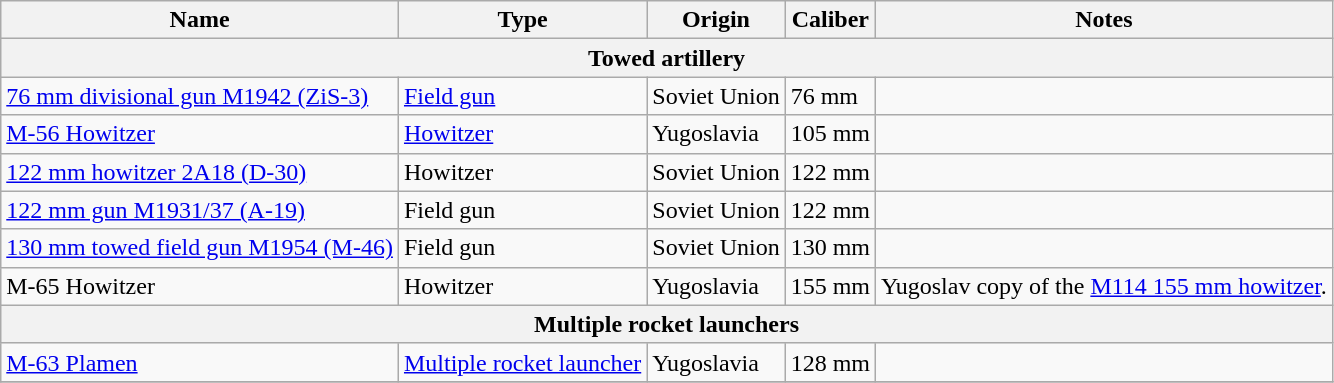<table class="wikitable">
<tr>
<th>Name</th>
<th>Type</th>
<th>Origin</th>
<th>Caliber</th>
<th>Notes</th>
</tr>
<tr>
<th colspan="5">Towed artillery</th>
</tr>
<tr>
<td><a href='#'>76 mm divisional gun M1942 (ZiS-3)</a></td>
<td><a href='#'>Field gun</a></td>
<td>Soviet Union</td>
<td>76 mm</td>
<td></td>
</tr>
<tr>
<td><a href='#'>M-56 Howitzer</a></td>
<td><a href='#'>Howitzer</a></td>
<td>Yugoslavia</td>
<td>105 mm</td>
<td></td>
</tr>
<tr>
<td><a href='#'>122 mm howitzer 2A18 (D-30)</a></td>
<td>Howitzer</td>
<td>Soviet Union</td>
<td>122 mm</td>
<td></td>
</tr>
<tr>
<td><a href='#'>122 mm gun M1931/37 (A-19)</a></td>
<td>Field gun</td>
<td>Soviet Union</td>
<td>122 mm</td>
<td></td>
</tr>
<tr>
<td><a href='#'>130 mm towed field gun M1954 (M-46)</a></td>
<td>Field gun</td>
<td>Soviet Union</td>
<td>130 mm</td>
<td></td>
</tr>
<tr>
<td>M-65 Howitzer</td>
<td>Howitzer</td>
<td>Yugoslavia</td>
<td>155 mm</td>
<td>Yugoslav copy of the <a href='#'>M114 155 mm howitzer</a>.</td>
</tr>
<tr>
<th colspan="5">Multiple rocket launchers</th>
</tr>
<tr>
<td><a href='#'>M-63 Plamen</a></td>
<td><a href='#'>Multiple rocket launcher</a></td>
<td>Yugoslavia</td>
<td>128 mm</td>
<td></td>
</tr>
<tr>
</tr>
</table>
